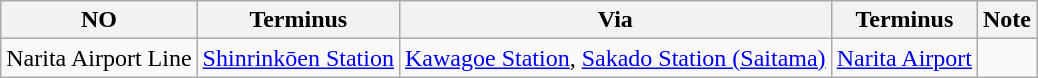<table class="wikitable">
<tr>
<th>NO</th>
<th>Terminus</th>
<th>Via</th>
<th>Terminus</th>
<th>Note</th>
</tr>
<tr>
<td>Narita Airport Line</td>
<td><a href='#'>Shinrinkōen Station</a></td>
<td><a href='#'>Kawagoe Station</a>,  <a href='#'>Sakado Station (Saitama)</a></td>
<td><a href='#'>Narita Airport</a></td>
<td></td>
</tr>
</table>
